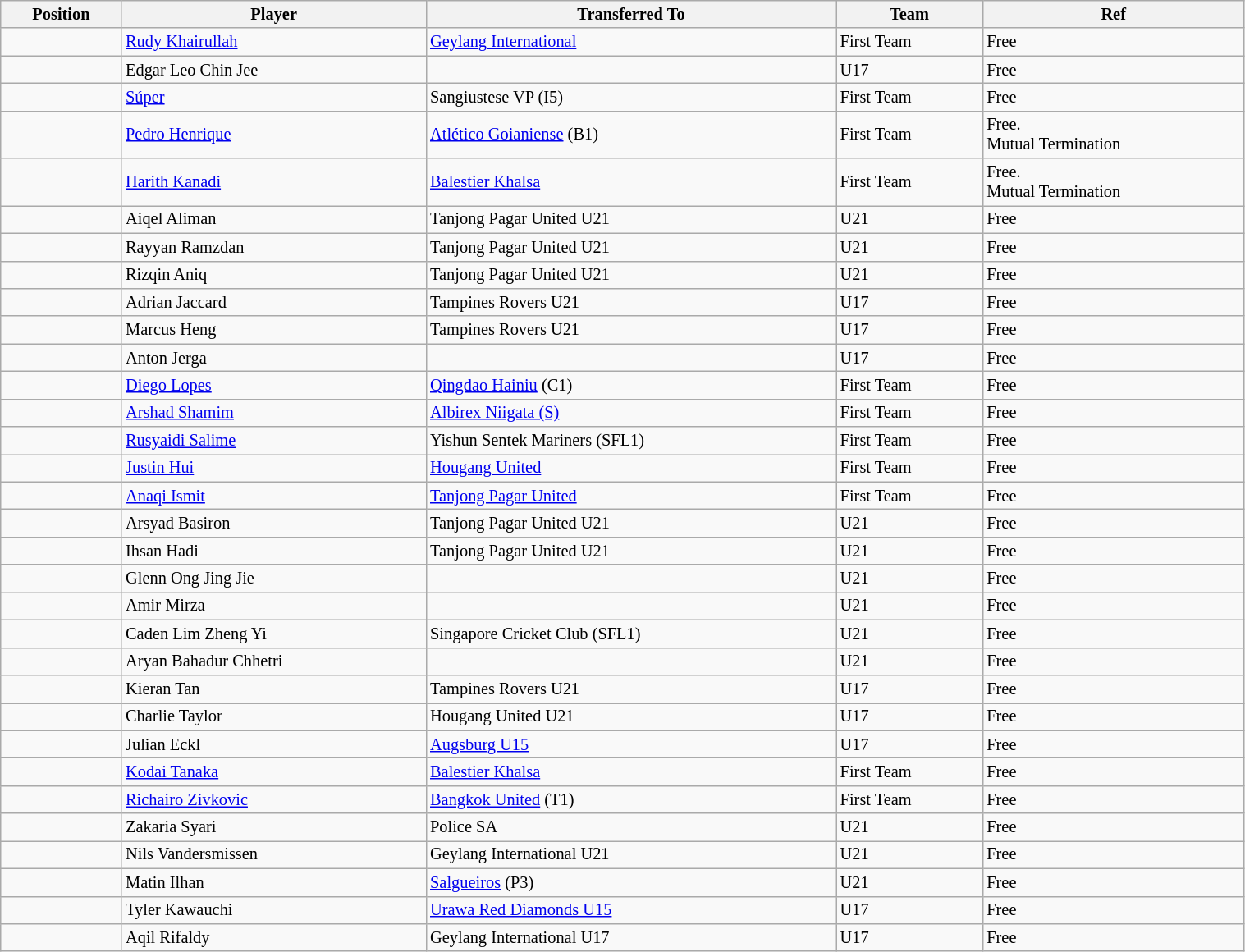<table class="wikitable sortable" style="width:80%; text-align:center; font-size:85%; text-align:left;">
<tr>
<th>Position</th>
<th>Player</th>
<th>Transferred To</th>
<th>Team</th>
<th>Ref</th>
</tr>
<tr>
<td></td>
<td> <a href='#'>Rudy Khairullah</a></td>
<td> <a href='#'>Geylang International</a></td>
<td>First Team</td>
<td>Free </td>
</tr>
<tr>
<td></td>
<td> Edgar Leo Chin Jee</td>
<td></td>
<td>U17</td>
<td>Free</td>
</tr>
<tr>
<td></td>
<td> <a href='#'>Súper</a></td>
<td> Sangiustese VP (I5)</td>
<td>First Team</td>
<td>Free</td>
</tr>
<tr>
<td></td>
<td> <a href='#'>Pedro Henrique</a></td>
<td> <a href='#'>Atlético Goianiense</a> (B1)</td>
<td>First Team</td>
<td>Free. <br> Mutual Termination </td>
</tr>
<tr>
<td></td>
<td> <a href='#'>Harith Kanadi</a></td>
<td> <a href='#'>Balestier Khalsa</a></td>
<td>First Team</td>
<td>Free. <br> Mutual Termination </td>
</tr>
<tr>
<td></td>
<td> Aiqel Aliman</td>
<td> Tanjong Pagar United U21</td>
<td>U21</td>
<td>Free</td>
</tr>
<tr>
<td></td>
<td> Rayyan Ramzdan</td>
<td> Tanjong Pagar United U21</td>
<td>U21</td>
<td>Free</td>
</tr>
<tr>
<td></td>
<td> Rizqin Aniq</td>
<td> Tanjong Pagar United U21</td>
<td>U21</td>
<td>Free</td>
</tr>
<tr>
<td></td>
<td> Adrian Jaccard</td>
<td> Tampines Rovers U21</td>
<td>U17</td>
<td>Free</td>
</tr>
<tr>
<td></td>
<td> Marcus Heng</td>
<td> Tampines Rovers U21</td>
<td>U17</td>
<td>Free</td>
</tr>
<tr>
<td></td>
<td> Anton Jerga</td>
<td></td>
<td>U17</td>
<td>Free</td>
</tr>
<tr>
<td></td>
<td> <a href='#'>Diego Lopes</a></td>
<td> <a href='#'>Qingdao Hainiu</a> (C1)</td>
<td>First Team</td>
<td>Free </td>
</tr>
<tr>
<td></td>
<td> <a href='#'>Arshad Shamim</a></td>
<td> <a href='#'>Albirex Niigata (S)</a></td>
<td>First Team</td>
<td>Free </td>
</tr>
<tr>
<td></td>
<td> <a href='#'>Rusyaidi Salime</a></td>
<td> Yishun Sentek Mariners (SFL1)</td>
<td>First Team</td>
<td>Free </td>
</tr>
<tr>
<td></td>
<td> <a href='#'>Justin Hui</a></td>
<td> <a href='#'>Hougang United</a></td>
<td>First Team</td>
<td>Free </td>
</tr>
<tr>
<td></td>
<td> <a href='#'>Anaqi Ismit</a></td>
<td> <a href='#'>Tanjong Pagar United</a></td>
<td>First Team</td>
<td>Free </td>
</tr>
<tr>
<td></td>
<td> Arsyad Basiron</td>
<td> Tanjong Pagar United U21</td>
<td>U21</td>
<td>Free</td>
</tr>
<tr>
<td></td>
<td> Ihsan Hadi</td>
<td> Tanjong Pagar United U21</td>
<td>U21</td>
<td>Free</td>
</tr>
<tr>
<td></td>
<td> Glenn Ong Jing Jie</td>
<td></td>
<td>U21</td>
<td>Free</td>
</tr>
<tr>
<td></td>
<td> Amir Mirza</td>
<td></td>
<td>U21</td>
<td>Free</td>
</tr>
<tr>
<td></td>
<td> Caden Lim Zheng Yi</td>
<td> Singapore Cricket Club (SFL1)</td>
<td>U21</td>
<td>Free</td>
</tr>
<tr>
<td></td>
<td> Aryan Bahadur Chhetri</td>
<td></td>
<td>U21</td>
<td>Free</td>
</tr>
<tr>
<td></td>
<td> Kieran Tan</td>
<td> Tampines Rovers U21</td>
<td>U17</td>
<td>Free</td>
</tr>
<tr>
<td></td>
<td> Charlie Taylor</td>
<td> Hougang United U21</td>
<td>U17</td>
<td>Free</td>
</tr>
<tr>
<td></td>
<td> Julian Eckl</td>
<td> <a href='#'>Augsburg U15</a></td>
<td>U17</td>
<td>Free</td>
</tr>
<tr>
<td></td>
<td> <a href='#'>Kodai Tanaka</a></td>
<td> <a href='#'>Balestier Khalsa</a></td>
<td>First Team</td>
<td>Free </td>
</tr>
<tr>
<td></td>
<td> <a href='#'>Richairo Zivkovic</a></td>
<td> <a href='#'>Bangkok United</a> (T1)</td>
<td>First Team</td>
<td>Free </td>
</tr>
<tr>
<td></td>
<td> Zakaria Syari</td>
<td> Police SA</td>
<td>U21</td>
<td>Free</td>
</tr>
<tr>
<td></td>
<td> Nils Vandersmissen</td>
<td> Geylang International U21</td>
<td>U21</td>
<td>Free</td>
</tr>
<tr>
<td></td>
<td> Matin Ilhan</td>
<td> <a href='#'>Salgueiros</a> (P3)</td>
<td>U21</td>
<td>Free</td>
</tr>
<tr>
<td></td>
<td> Tyler Kawauchi</td>
<td> <a href='#'>Urawa Red Diamonds U15</a></td>
<td>U17</td>
<td>Free</td>
</tr>
<tr>
<td></td>
<td> Aqil Rifaldy</td>
<td> Geylang International U17</td>
<td>U17</td>
<td>Free</td>
</tr>
</table>
